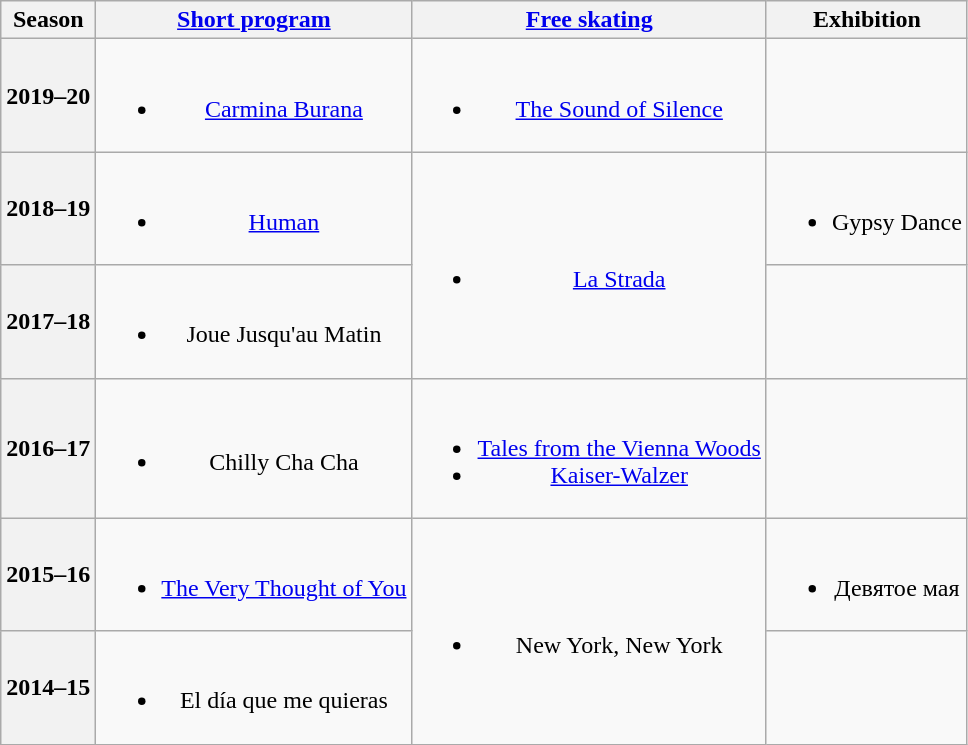<table class=wikitable style=text-align:center>
<tr>
<th>Season</th>
<th><a href='#'>Short program</a></th>
<th><a href='#'>Free skating</a></th>
<th>Exhibition</th>
</tr>
<tr>
<th>2019–20 <br> </th>
<td><br><ul><li><a href='#'>Carmina Burana</a> <br></li></ul></td>
<td><br><ul><li><a href='#'>The Sound of Silence</a> <br></li></ul></td>
<td></td>
</tr>
<tr>
<th>2018–19 <br> </th>
<td><br><ul><li><a href='#'>Human</a> <br></li></ul></td>
<td rowspan=2><br><ul><li><a href='#'>La Strada</a> <br></li></ul></td>
<td><br><ul><li>Gypsy Dance</li></ul></td>
</tr>
<tr>
<th>2017–18 <br> </th>
<td><br><ul><li>Joue Jusqu'au Matin <br></li></ul></td>
<td></td>
</tr>
<tr>
<th>2016–17 <br> </th>
<td><br><ul><li>Chilly Cha Cha <br></li></ul></td>
<td><br><ul><li><a href='#'>Tales from the Vienna Woods</a> <br></li><li><a href='#'>Kaiser-Walzer</a> <br></li></ul></td>
<td></td>
</tr>
<tr>
<th>2015–16</th>
<td><br><ul><li><a href='#'>The Very Thought of You</a></li></ul></td>
<td rowspan=2><br><ul><li>New York, New York</li></ul></td>
<td><br><ul><li>Девятое мая <br></li></ul></td>
</tr>
<tr>
<th>2014–15</th>
<td><br><ul><li>El día que me quieras <br></li></ul></td>
<td></td>
</tr>
</table>
